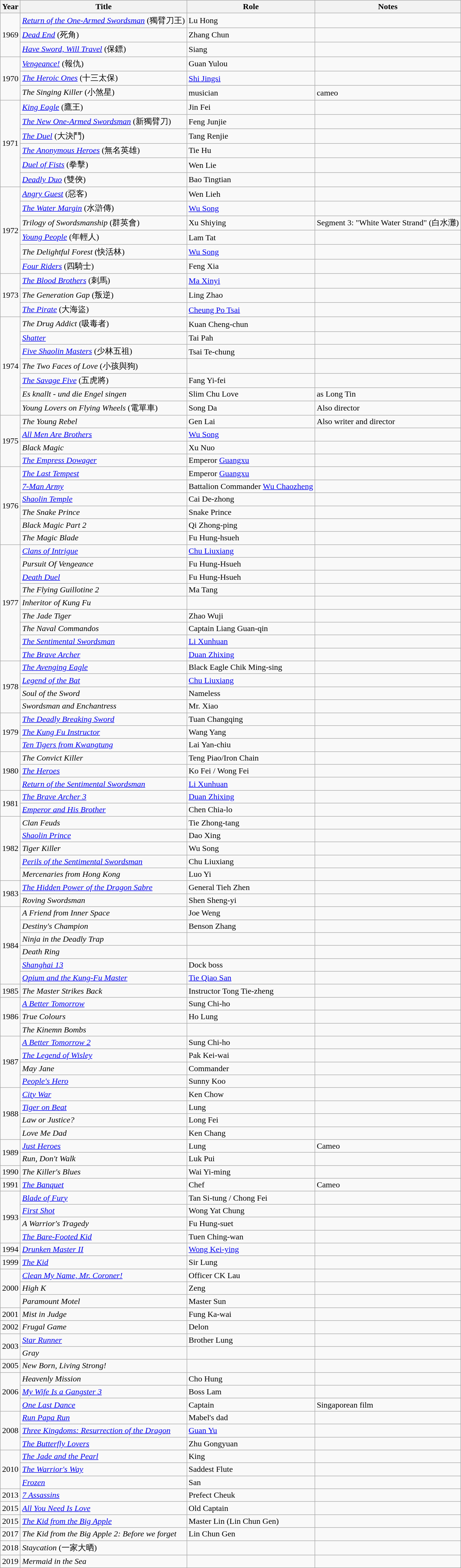<table class="wikitable sortable">
<tr>
<th>Year</th>
<th>Title</th>
<th>Role</th>
<th class="unsortable">Notes</th>
</tr>
<tr>
<td rowspan=3>1969</td>
<td><em><a href='#'>Return of the One-Armed Swordsman</a></em> (獨臂刀王)</td>
<td>Lu Hong</td>
<td></td>
</tr>
<tr>
<td><em><a href='#'>Dead End</a></em> (死角)</td>
<td>Zhang Chun</td>
<td></td>
</tr>
<tr>
<td><em><a href='#'>Have Sword, Will Travel</a></em> (保鏢)</td>
<td>Siang</td>
<td></td>
</tr>
<tr>
<td rowspan=3>1970</td>
<td><em><a href='#'>Vengeance!</a></em> (報仇)</td>
<td>Guan Yulou</td>
<td></td>
</tr>
<tr>
<td><em><a href='#'>The Heroic Ones</a></em> (十三太保)</td>
<td><a href='#'>Shi Jingsi</a></td>
<td></td>
</tr>
<tr>
<td><em>The Singing Killer</em> (小煞星)</td>
<td>musician</td>
<td>cameo</td>
</tr>
<tr>
<td rowspan=6>1971</td>
<td><em><a href='#'>King Eagle</a></em> (鷹王)</td>
<td>Jin Fei</td>
<td></td>
</tr>
<tr>
<td><em><a href='#'>The New One-Armed Swordsman</a></em> (新獨臂刀)</td>
<td>Feng Junjie</td>
<td></td>
</tr>
<tr>
<td><em><a href='#'>The Duel</a></em> (大決鬥)</td>
<td>Tang Renjie</td>
<td></td>
</tr>
<tr>
<td><em><a href='#'>The Anonymous Heroes</a></em> (無名英雄)</td>
<td>Tie Hu</td>
<td></td>
</tr>
<tr>
<td><em><a href='#'>Duel of Fists</a></em> (拳擊)</td>
<td>Wen Lie</td>
<td></td>
</tr>
<tr>
<td><em><a href='#'>Deadly Duo</a></em> (雙俠)</td>
<td>Bao Tingtian</td>
<td></td>
</tr>
<tr>
<td rowspan=6>1972</td>
<td><em><a href='#'>Angry Guest</a></em> (惡客)</td>
<td>Wen Lieh</td>
<td></td>
</tr>
<tr>
<td><em><a href='#'>The Water Margin</a></em> (水滸傳)</td>
<td><a href='#'>Wu Song</a></td>
<td></td>
</tr>
<tr>
<td><em>Trilogy of Swordsmanship</em> (群英會)</td>
<td>Xu Shiying</td>
<td>Segment 3: "White Water Strand" (白水灘)</td>
</tr>
<tr>
<td><em><a href='#'>Young People</a></em> (年輕人)</td>
<td>Lam Tat</td>
<td></td>
</tr>
<tr>
<td><em>The Delightful Forest</em> (快活林)</td>
<td><a href='#'>Wu Song</a></td>
<td></td>
</tr>
<tr>
<td><em><a href='#'>Four Riders</a></em> (四騎士)</td>
<td>Feng Xia</td>
<td></td>
</tr>
<tr>
<td rowspan=3>1973</td>
<td><em><a href='#'>The Blood Brothers</a></em> (刺馬)</td>
<td><a href='#'>Ma Xinyi</a></td>
<td></td>
</tr>
<tr>
<td><em>The Generation Gap</em> (叛逆)</td>
<td>Ling Zhao</td>
<td></td>
</tr>
<tr>
<td><em><a href='#'>The Pirate</a></em> (大海盜)</td>
<td><a href='#'>Cheung Po Tsai</a></td>
<td></td>
</tr>
<tr>
<td rowspan=7>1974</td>
<td><em>The Drug Addict</em> (吸毒者)</td>
<td>Kuan Cheng-chun</td>
<td></td>
</tr>
<tr>
<td><em><a href='#'>Shatter</a></em></td>
<td>Tai Pah</td>
<td></td>
</tr>
<tr>
<td><em><a href='#'>Five Shaolin Masters</a></em> (少林五祖)</td>
<td>Tsai Te-chung</td>
<td></td>
</tr>
<tr>
<td><em>The Two Faces of Love</em> (小孩與狗)</td>
<td></td>
<td></td>
</tr>
<tr>
<td><em><a href='#'>The Savage Five</a></em> (五虎將)</td>
<td>Fang Yi-fei</td>
<td></td>
</tr>
<tr>
<td><em>Es knallt - und die Engel singen</em></td>
<td>Slim Chu Love</td>
<td>as Long Tin</td>
</tr>
<tr>
<td><em>Young Lovers on Flying Wheels</em> (電單車)</td>
<td>Song Da</td>
<td>Also director</td>
</tr>
<tr>
<td rowspan=4>1975</td>
<td><em>The Young Rebel</em></td>
<td>Gen Lai</td>
<td>Also writer and director</td>
</tr>
<tr>
<td><em><a href='#'>All Men Are Brothers</a></em></td>
<td><a href='#'>Wu Song</a></td>
<td></td>
</tr>
<tr>
<td><em>Black Magic</em></td>
<td>Xu Nuo</td>
<td></td>
</tr>
<tr>
<td><em><a href='#'>The Empress Dowager</a></em></td>
<td>Emperor <a href='#'>Guangxu</a></td>
<td></td>
</tr>
<tr>
<td rowspan=6>1976</td>
<td><em><a href='#'>The Last Tempest</a></em></td>
<td>Emperor <a href='#'>Guangxu</a></td>
<td></td>
</tr>
<tr>
<td><em><a href='#'>7-Man Army</a></em></td>
<td>Battalion Commander <a href='#'>Wu Chaozheng</a></td>
<td></td>
</tr>
<tr>
<td><em><a href='#'>Shaolin Temple</a></em></td>
<td>Cai De-zhong</td>
<td></td>
</tr>
<tr>
<td><em>The Snake Prince</em></td>
<td>Snake Prince</td>
<td></td>
</tr>
<tr>
<td><em>Black Magic Part 2</em></td>
<td>Qi Zhong-ping</td>
<td></td>
</tr>
<tr>
<td><em>The Magic Blade</em></td>
<td>Fu Hung-hsueh</td>
<td></td>
</tr>
<tr>
<td rowspan=9>1977</td>
<td><em><a href='#'>Clans of Intrigue</a></em></td>
<td><a href='#'>Chu Liuxiang</a></td>
<td></td>
</tr>
<tr>
<td><em>Pursuit Of Vengeance</em></td>
<td>Fu Hung-Hsueh</td>
<td></td>
</tr>
<tr>
<td><em><a href='#'>Death Duel</a></em></td>
<td>Fu Hung-Hsueh</td>
<td></td>
</tr>
<tr>
<td><em>The Flying Guillotine 2</em></td>
<td>Ma Tang</td>
<td></td>
</tr>
<tr>
<td><em>Inheritor of Kung Fu</em></td>
<td></td>
<td></td>
</tr>
<tr>
<td><em>The Jade Tiger</em></td>
<td>Zhao Wuji</td>
<td></td>
</tr>
<tr>
<td><em>The Naval Commandos</em></td>
<td>Captain Liang Guan-qin</td>
<td></td>
</tr>
<tr>
<td><em><a href='#'>The Sentimental Swordsman</a></em></td>
<td><a href='#'>Li Xunhuan</a></td>
<td></td>
</tr>
<tr>
<td><em><a href='#'>The Brave Archer</a></em></td>
<td><a href='#'>Duan Zhixing</a></td>
<td></td>
</tr>
<tr>
<td rowspan=4>1978</td>
<td><em><a href='#'>The Avenging Eagle</a></em></td>
<td>Black Eagle Chik Ming-sing</td>
<td></td>
</tr>
<tr>
<td><em><a href='#'>Legend of the Bat</a></em></td>
<td><a href='#'>Chu Liuxiang</a></td>
<td></td>
</tr>
<tr>
<td><em>Soul of the Sword</em></td>
<td>Nameless</td>
<td></td>
</tr>
<tr>
<td><em>Swordsman and Enchantress</em></td>
<td>Mr. Xiao</td>
<td></td>
</tr>
<tr>
<td rowspan=3>1979</td>
<td><em><a href='#'>The Deadly Breaking Sword</a></em></td>
<td>Tuan Changqing</td>
<td></td>
</tr>
<tr>
<td><em><a href='#'>The Kung Fu Instructor</a></em></td>
<td>Wang Yang</td>
<td></td>
</tr>
<tr>
<td><em><a href='#'>Ten Tigers from Kwangtung</a></em></td>
<td>Lai Yan-chiu</td>
<td></td>
</tr>
<tr>
<td rowspan=3>1980</td>
<td><em>The Convict Killer</em></td>
<td>Teng Piao/Iron Chain</td>
<td></td>
</tr>
<tr>
<td><em><a href='#'>The Heroes</a></em></td>
<td>Ko Fei / Wong Fei</td>
<td></td>
</tr>
<tr>
<td><em><a href='#'>Return of the Sentimental Swordsman</a></em></td>
<td><a href='#'>Li Xunhuan</a></td>
<td></td>
</tr>
<tr>
<td rowspan=2>1981</td>
<td><em><a href='#'>The Brave Archer 3</a></em></td>
<td><a href='#'>Duan Zhixing</a></td>
<td></td>
</tr>
<tr>
<td><em><a href='#'>Emperor and His Brother</a></em></td>
<td>Chen Chia-lo</td>
<td></td>
</tr>
<tr>
<td rowspan=5>1982</td>
<td><em>Clan Feuds</em></td>
<td>Tie Zhong-tang</td>
<td></td>
</tr>
<tr>
<td><em><a href='#'>Shaolin Prince</a></em></td>
<td>Dao Xing</td>
<td></td>
</tr>
<tr>
<td><em>Tiger Killer</em></td>
<td>Wu Song</td>
<td></td>
</tr>
<tr>
<td><em><a href='#'>Perils of the Sentimental Swordsman</a></em></td>
<td>Chu Liuxiang</td>
<td></td>
</tr>
<tr>
<td><em>Mercenaries from Hong Kong</em></td>
<td>Luo Yi</td>
<td></td>
</tr>
<tr>
<td rowspan=2>1983</td>
<td><em><a href='#'>The Hidden Power of the Dragon Sabre</a></em></td>
<td>General Tieh Zhen</td>
<td></td>
</tr>
<tr>
<td><em>Roving Swordsman</em></td>
<td>Shen Sheng-yi</td>
<td></td>
</tr>
<tr>
<td rowspan=6>1984</td>
<td><em>A Friend from Inner Space</em></td>
<td>Joe Weng</td>
<td></td>
</tr>
<tr>
<td><em>Destiny's Champion</em></td>
<td>Benson Zhang</td>
<td></td>
</tr>
<tr>
<td><em>Ninja in the Deadly Trap</em></td>
<td></td>
<td></td>
</tr>
<tr>
<td><em>Death Ring</em></td>
<td></td>
<td></td>
</tr>
<tr>
<td><em><a href='#'>Shanghai 13</a></em></td>
<td>Dock boss</td>
<td></td>
</tr>
<tr>
<td><em><a href='#'>Opium and the Kung-Fu Master</a></em></td>
<td><a href='#'>Tie Qiao San</a></td>
<td></td>
</tr>
<tr>
<td>1985</td>
<td><em>The Master Strikes Back</em></td>
<td>Instructor Tong Tie-zheng</td>
<td></td>
</tr>
<tr>
<td rowspan="3">1986</td>
<td><em><a href='#'>A Better Tomorrow</a></em></td>
<td>Sung Chi-ho</td>
<td></td>
</tr>
<tr>
<td><em>True Colours</em></td>
<td>Ho Lung</td>
<td></td>
</tr>
<tr>
<td><em>The Kinemn Bombs</em></td>
<td></td>
<td></td>
</tr>
<tr>
<td rowspan=4>1987</td>
<td><em><a href='#'>A Better Tomorrow 2</a></em></td>
<td>Sung Chi-ho</td>
<td></td>
</tr>
<tr>
<td><em><a href='#'>The Legend of Wisley</a></em></td>
<td>Pak Kei-wai</td>
<td></td>
</tr>
<tr>
<td><em>May Jane</em></td>
<td>Commander</td>
<td></td>
</tr>
<tr>
<td><em><a href='#'>People's Hero</a></em></td>
<td>Sunny Koo</td>
<td></td>
</tr>
<tr>
<td rowspan=4>1988</td>
<td><em><a href='#'>City War</a></em></td>
<td>Ken Chow</td>
<td></td>
</tr>
<tr>
<td><em><a href='#'>Tiger on Beat</a></em></td>
<td>Lung</td>
<td></td>
</tr>
<tr>
<td><em>Law or Justice?</em></td>
<td>Long Fei</td>
<td></td>
</tr>
<tr>
<td><em>Love Me Dad</em></td>
<td>Ken Chang</td>
<td></td>
</tr>
<tr>
<td rowspan=2>1989</td>
<td><em><a href='#'>Just Heroes</a></em></td>
<td>Lung</td>
<td>Cameo</td>
</tr>
<tr>
<td><em>Run, Don't Walk</em></td>
<td>Luk Pui</td>
<td></td>
</tr>
<tr>
<td>1990</td>
<td><em>The Killer's Blues</em></td>
<td>Wai Yi-ming</td>
<td></td>
</tr>
<tr>
<td>1991</td>
<td><em><a href='#'>The Banquet</a></em></td>
<td>Chef</td>
<td>Cameo</td>
</tr>
<tr>
<td rowspan=4>1993</td>
<td><em><a href='#'>Blade of Fury</a></em></td>
<td>Tan Si-tung / Chong Fei</td>
<td></td>
</tr>
<tr>
<td><em><a href='#'>First Shot</a></em></td>
<td>Wong Yat Chung</td>
<td></td>
</tr>
<tr>
<td><em>A Warrior's Tragedy</em></td>
<td>Fu Hung-suet</td>
<td></td>
</tr>
<tr>
<td><em><a href='#'>The Bare-Footed Kid</a></em></td>
<td>Tuen Ching-wan</td>
<td></td>
</tr>
<tr>
<td>1994</td>
<td><em><a href='#'>Drunken Master II</a></em></td>
<td><a href='#'>Wong Kei-ying</a></td>
<td></td>
</tr>
<tr>
<td>1999</td>
<td><em><a href='#'>The Kid</a></em></td>
<td>Sir Lung</td>
<td></td>
</tr>
<tr>
<td rowspan=3>2000</td>
<td><em><a href='#'>Clean My Name, Mr. Coroner!</a></em></td>
<td>Officer CK Lau</td>
<td></td>
</tr>
<tr>
<td><em>High K</em></td>
<td>Zeng</td>
<td></td>
</tr>
<tr>
<td><em>Paramount Motel</em></td>
<td>Master Sun</td>
<td></td>
</tr>
<tr>
<td>2001</td>
<td><em>Mist in Judge</em></td>
<td>Fung Ka-wai</td>
<td></td>
</tr>
<tr>
<td>2002</td>
<td><em>Frugal Game</em></td>
<td>Delon</td>
<td></td>
</tr>
<tr>
<td rowspan=2>2003</td>
<td><em><a href='#'>Star Runner</a></em></td>
<td>Brother Lung</td>
<td></td>
</tr>
<tr>
<td><em>Gray</em></td>
<td></td>
<td></td>
</tr>
<tr>
<td>2005</td>
<td><em>New Born, Living Strong!</em></td>
<td></td>
<td></td>
</tr>
<tr>
<td rowspan=3>2006</td>
<td><em>Heavenly Mission</em></td>
<td>Cho Hung</td>
<td></td>
</tr>
<tr>
<td><em><a href='#'>My Wife Is a Gangster 3</a></em></td>
<td>Boss Lam</td>
<td></td>
</tr>
<tr>
<td><em><a href='#'>One Last Dance</a></em></td>
<td>Captain</td>
<td>Singaporean film</td>
</tr>
<tr>
<td rowspan=3>2008</td>
<td><em><a href='#'>Run Papa Run</a></em></td>
<td>Mabel's dad</td>
<td></td>
</tr>
<tr>
<td><em><a href='#'>Three Kingdoms: Resurrection of the Dragon</a></em></td>
<td><a href='#'>Guan Yu</a></td>
<td></td>
</tr>
<tr>
<td><em><a href='#'>The Butterfly Lovers</a></em></td>
<td>Zhu Gongyuan</td>
<td></td>
</tr>
<tr>
<td rowspan=3>2010</td>
<td><em><a href='#'>The Jade and the Pearl</a></em></td>
<td>King</td>
<td></td>
</tr>
<tr>
<td><em><a href='#'>The Warrior's Way</a></em></td>
<td>Saddest Flute</td>
<td></td>
</tr>
<tr>
<td><em><a href='#'>Frozen</a></em></td>
<td>San</td>
<td></td>
</tr>
<tr>
<td>2013</td>
<td><em><a href='#'>7 Assassins</a></em></td>
<td>Prefect Cheuk</td>
<td></td>
</tr>
<tr>
<td>2015</td>
<td><em><a href='#'>All You Need Is Love</a></em></td>
<td>Old Captain</td>
<td></td>
</tr>
<tr>
<td>2015</td>
<td><em><a href='#'>The Kid from the Big Apple</a></em></td>
<td>Master Lin (Lin Chun Gen)</td>
<td></td>
</tr>
<tr>
<td>2017</td>
<td><em>The Kid from the Big Apple 2: Before we forget</em></td>
<td>Lin Chun Gen</td>
<td></td>
</tr>
<tr>
<td>2018</td>
<td><em>Staycation</em> (一家大晒)</td>
<td></td>
<td></td>
</tr>
<tr>
<td>2019</td>
<td><em>Mermaid in the Sea</em></td>
<td></td>
<td></td>
</tr>
</table>
